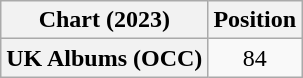<table class="wikitable plainrowheaders" style="text-align:center">
<tr>
<th scope="col">Chart (2023)</th>
<th scope="col">Position</th>
</tr>
<tr>
<th scope="row">UK Albums (OCC)</th>
<td>84</td>
</tr>
</table>
